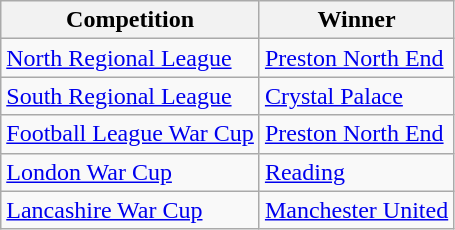<table class="wikitable">
<tr>
<th>Competition</th>
<th>Winner</th>
</tr>
<tr>
<td><a href='#'>North Regional League</a></td>
<td><a href='#'>Preston North End</a></td>
</tr>
<tr>
<td><a href='#'>South Regional League</a></td>
<td><a href='#'>Crystal Palace</a></td>
</tr>
<tr>
<td><a href='#'>Football League War Cup</a></td>
<td><a href='#'>Preston North End</a></td>
</tr>
<tr>
<td><a href='#'>London War Cup</a></td>
<td><a href='#'>Reading</a></td>
</tr>
<tr>
<td><a href='#'>Lancashire War Cup</a></td>
<td><a href='#'>Manchester United</a></td>
</tr>
</table>
